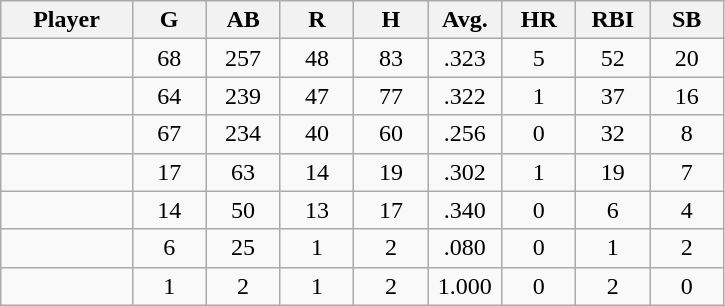<table class="wikitable sortable">
<tr>
<th bgcolor="#DDDDFF" width="16%">Player</th>
<th bgcolor="#DDDDFF" width="9%">G</th>
<th bgcolor="#DDDDFF" width="9%">AB</th>
<th bgcolor="#DDDDFF" width="9%">R</th>
<th bgcolor="#DDDDFF" width="9%">H</th>
<th bgcolor="#DDDDFF" width="9%">Avg.</th>
<th bgcolor="#DDDDFF" width="9%">HR</th>
<th bgcolor="#DDDDFF" width="9%">RBI</th>
<th bgcolor="#DDDDFF" width="9%">SB</th>
</tr>
<tr align="center">
<td></td>
<td>68</td>
<td>257</td>
<td>48</td>
<td>83</td>
<td>.323</td>
<td>5</td>
<td>52</td>
<td>20</td>
</tr>
<tr align="center">
<td></td>
<td>64</td>
<td>239</td>
<td>47</td>
<td>77</td>
<td>.322</td>
<td>1</td>
<td>37</td>
<td>16</td>
</tr>
<tr align="center">
<td></td>
<td>67</td>
<td>234</td>
<td>40</td>
<td>60</td>
<td>.256</td>
<td>0</td>
<td>32</td>
<td>8</td>
</tr>
<tr align="center">
<td></td>
<td>17</td>
<td>63</td>
<td>14</td>
<td>19</td>
<td>.302</td>
<td>1</td>
<td>19</td>
<td>7</td>
</tr>
<tr align="center">
<td></td>
<td>14</td>
<td>50</td>
<td>13</td>
<td>17</td>
<td>.340</td>
<td>0</td>
<td>6</td>
<td>4</td>
</tr>
<tr align="center">
<td></td>
<td>6</td>
<td>25</td>
<td>1</td>
<td>2</td>
<td>.080</td>
<td>0</td>
<td>1</td>
<td>2</td>
</tr>
<tr align="center">
<td></td>
<td>1</td>
<td>2</td>
<td>1</td>
<td>2</td>
<td>1.000</td>
<td>0</td>
<td>2</td>
<td>0</td>
</tr>
</table>
